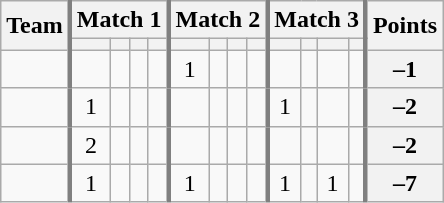<table class="wikitable sortable" style="text-align:center;">
<tr>
<th rowspan=2>Team</th>
<th colspan=4 style="border-left:3px solid gray">Match 1</th>
<th colspan=4 style="border-left:3px solid gray">Match 2</th>
<th colspan=4 style="border-left:3px solid gray">Match 3</th>
<th rowspan=2 style="border-left:3px solid gray">Points</th>
</tr>
<tr>
<th style="border-left:3px solid gray"></th>
<th></th>
<th></th>
<th></th>
<th style="border-left:3px solid gray"></th>
<th></th>
<th></th>
<th></th>
<th style="border-left:3px solid gray"></th>
<th></th>
<th></th>
<th></th>
</tr>
<tr>
<td align=left></td>
<td style="border-left:3px solid gray"></td>
<td></td>
<td></td>
<td></td>
<td style="border-left:3px solid gray">1</td>
<td></td>
<td></td>
<td></td>
<td style="border-left:3px solid gray"></td>
<td></td>
<td></td>
<td></td>
<th style="border-left:3px solid gray">–1</th>
</tr>
<tr>
<td align=left></td>
<td style="border-left:3px solid gray">1</td>
<td></td>
<td></td>
<td></td>
<td style="border-left:3px solid gray"></td>
<td></td>
<td></td>
<td></td>
<td style="border-left:3px solid gray">1</td>
<td></td>
<td></td>
<td></td>
<th style="border-left:3px solid gray">–2</th>
</tr>
<tr>
<td align=left></td>
<td style="border-left:3px solid gray">2</td>
<td></td>
<td></td>
<td></td>
<td style="border-left:3px solid gray"></td>
<td></td>
<td></td>
<td></td>
<td style="border-left:3px solid gray"></td>
<td></td>
<td></td>
<td></td>
<th style="border-left:3px solid gray">–2</th>
</tr>
<tr>
<td align=left></td>
<td style="border-left:3px solid gray">1</td>
<td></td>
<td></td>
<td></td>
<td style="border-left:3px solid gray">1</td>
<td></td>
<td></td>
<td></td>
<td style="border-left:3px solid gray">1</td>
<td></td>
<td>1</td>
<td></td>
<th style="border-left:3px solid gray">–7</th>
</tr>
</table>
